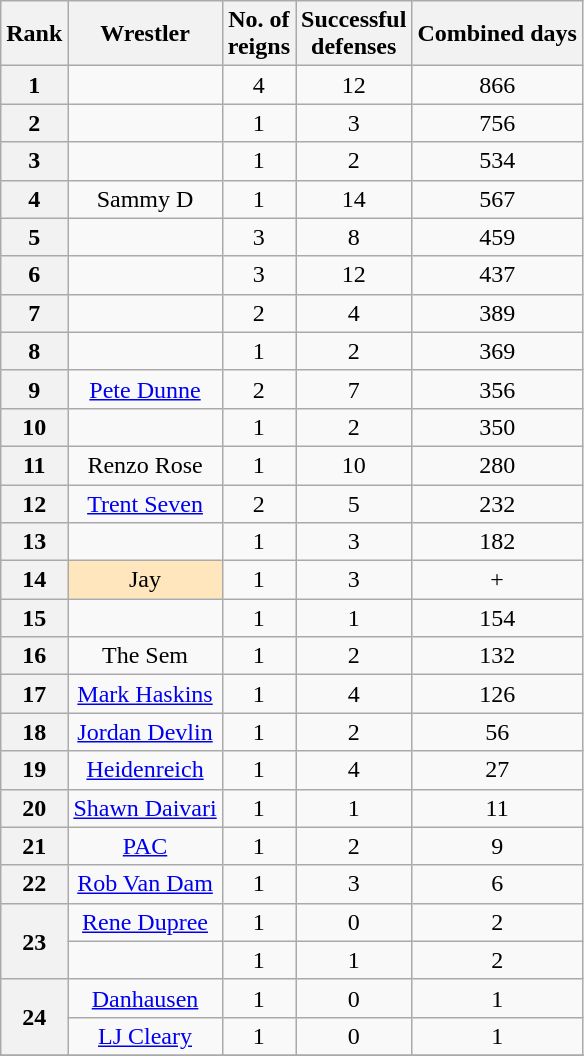<table class="wikitable sortable" style="text-align: center">
<tr>
<th>Rank</th>
<th>Wrestler</th>
<th>No. of<br>reigns</th>
<th>Successful<br>defenses</th>
<th>Combined days</th>
</tr>
<tr>
<th>1</th>
<td></td>
<td>4</td>
<td>12</td>
<td>866</td>
</tr>
<tr>
<th>2</th>
<td></td>
<td>1</td>
<td>3</td>
<td>756</td>
</tr>
<tr>
<th>3</th>
<td></td>
<td>1</td>
<td>2</td>
<td>534</td>
</tr>
<tr>
<th>4</th>
<td>Sammy D</td>
<td>1</td>
<td>14</td>
<td>567</td>
</tr>
<tr>
<th>5</th>
<td></td>
<td>3</td>
<td>8</td>
<td>459</td>
</tr>
<tr>
<th>6</th>
<td></td>
<td>3</td>
<td>12</td>
<td>437</td>
</tr>
<tr>
<th>7</th>
<td></td>
<td>2</td>
<td>4</td>
<td>389</td>
</tr>
<tr>
<th>8</th>
<td></td>
<td>1</td>
<td>2</td>
<td>369</td>
</tr>
<tr>
<th>9</th>
<td><a href='#'>Pete Dunne</a></td>
<td>2</td>
<td>7</td>
<td>356</td>
</tr>
<tr>
<th>10</th>
<td></td>
<td>1</td>
<td>2</td>
<td>350</td>
</tr>
<tr>
<th>11</th>
<td>Renzo Rose</td>
<td>1</td>
<td>10</td>
<td>280</td>
</tr>
<tr>
<th>12</th>
<td><a href='#'>Trent Seven</a></td>
<td>2</td>
<td>5</td>
<td>232</td>
</tr>
<tr>
<th>13</th>
<td></td>
<td>1</td>
<td>3</td>
<td>182</td>
</tr>
<tr>
<th>14</th>
<td style="background-color:#FFE6BD">Jay</td>
<td>1</td>
<td>3</td>
<td>+</td>
</tr>
<tr>
<th>15</th>
<td></td>
<td>1</td>
<td>1</td>
<td>154</td>
</tr>
<tr>
<th>16</th>
<td>The Sem</td>
<td>1</td>
<td>2</td>
<td>132</td>
</tr>
<tr>
<th>17</th>
<td><a href='#'>Mark Haskins</a></td>
<td>1</td>
<td>4</td>
<td>126</td>
</tr>
<tr>
<th>18</th>
<td><a href='#'>Jordan Devlin</a></td>
<td>1</td>
<td>2</td>
<td>56</td>
</tr>
<tr>
<th>19</th>
<td><a href='#'>Heidenreich</a></td>
<td>1</td>
<td>4</td>
<td>27</td>
</tr>
<tr>
<th>20</th>
<td><a href='#'>Shawn Daivari</a></td>
<td>1</td>
<td>1</td>
<td>11</td>
</tr>
<tr>
<th>21</th>
<td><a href='#'>PAC</a></td>
<td>1</td>
<td>2</td>
<td>9</td>
</tr>
<tr>
<th>22</th>
<td><a href='#'>Rob Van Dam</a></td>
<td>1</td>
<td>3</td>
<td>6</td>
</tr>
<tr>
<th rowspan=2>23</th>
<td><a href='#'>Rene Dupree</a></td>
<td>1</td>
<td>0</td>
<td>2</td>
</tr>
<tr>
<td></td>
<td>1</td>
<td>1</td>
<td>2</td>
</tr>
<tr>
<th rowspan=2>24</th>
<td><a href='#'>Danhausen</a></td>
<td>1</td>
<td>0</td>
<td>1</td>
</tr>
<tr>
<td><a href='#'>LJ Cleary</a></td>
<td>1</td>
<td>0</td>
<td>1</td>
</tr>
<tr>
</tr>
</table>
